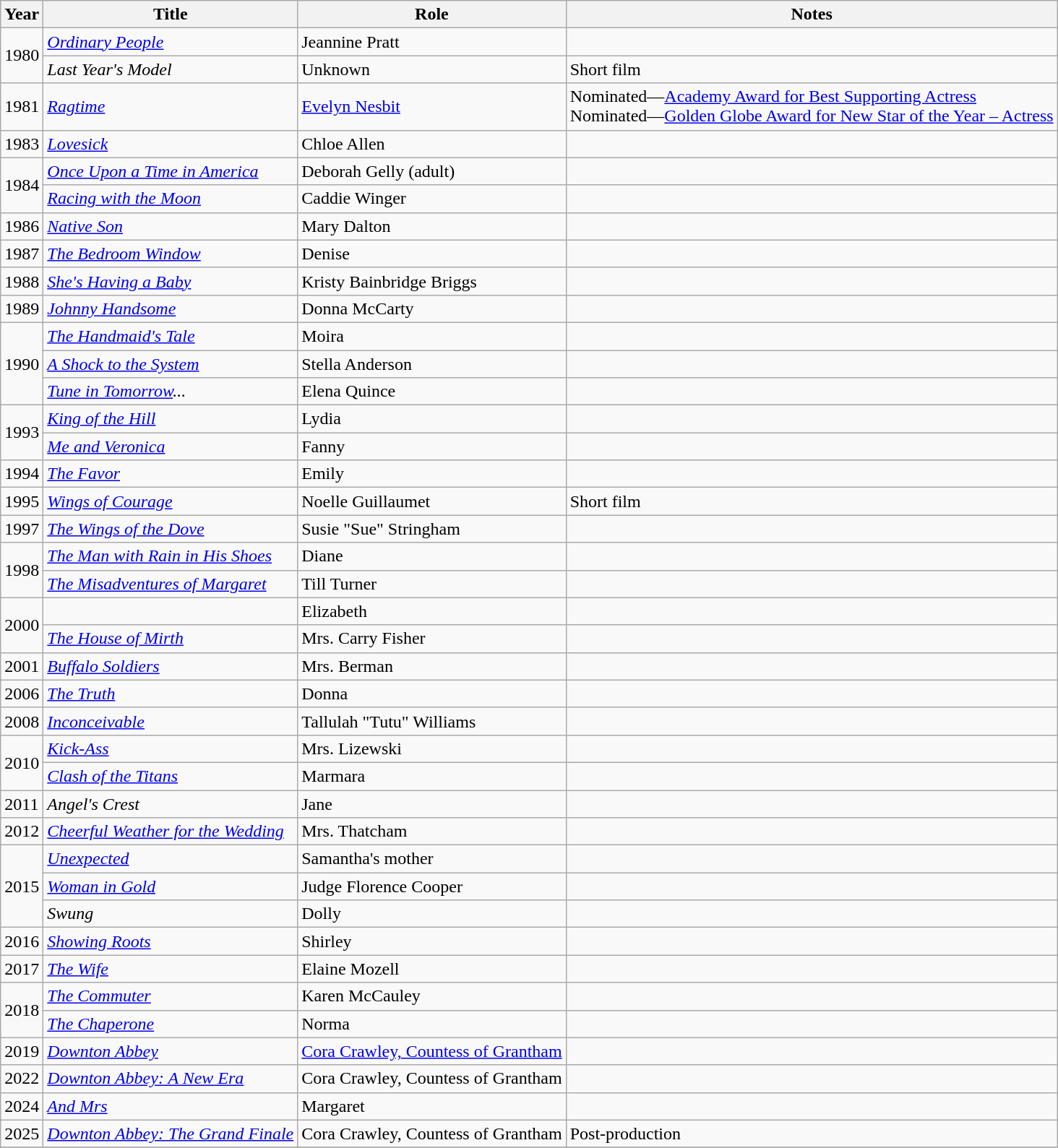<table class="wikitable sortable">
<tr>
<th>Year</th>
<th>Title</th>
<th>Role</th>
<th>Notes</th>
</tr>
<tr>
<td rowspan="2">1980</td>
<td><em><a href='#'>Ordinary People</a></em></td>
<td>Jeannine Pratt</td>
<td></td>
</tr>
<tr>
<td><em>Last Year's Model</em></td>
<td>Unknown</td>
<td>Short film</td>
</tr>
<tr>
<td>1981</td>
<td><em><a href='#'>Ragtime</a></em></td>
<td><a href='#'>Evelyn Nesbit</a></td>
<td>Nominated—<a href='#'>Academy Award for Best Supporting Actress</a><br>Nominated—<a href='#'>Golden Globe Award for New Star of the Year – Actress</a></td>
</tr>
<tr>
<td>1983</td>
<td><em><a href='#'>Lovesick</a></em></td>
<td>Chloe Allen</td>
<td></td>
</tr>
<tr>
<td rowspan="2">1984</td>
<td><em><a href='#'>Once Upon a Time in America</a></em></td>
<td>Deborah Gelly (adult)</td>
<td></td>
</tr>
<tr>
<td><em><a href='#'>Racing with the Moon</a></em></td>
<td>Caddie Winger</td>
<td></td>
</tr>
<tr>
<td>1986</td>
<td><em><a href='#'>Native Son</a></em></td>
<td>Mary Dalton</td>
<td></td>
</tr>
<tr>
<td>1987</td>
<td><em><a href='#'>The Bedroom Window</a></em></td>
<td>Denise</td>
<td></td>
</tr>
<tr>
<td>1988</td>
<td><em><a href='#'>She's Having a Baby</a></em></td>
<td>Kristy Bainbridge Briggs</td>
<td></td>
</tr>
<tr>
<td>1989</td>
<td><em><a href='#'>Johnny Handsome</a></em></td>
<td>Donna McCarty</td>
<td></td>
</tr>
<tr>
<td rowspan="3">1990</td>
<td><em><a href='#'>The Handmaid's Tale</a></em></td>
<td>Moira</td>
<td></td>
</tr>
<tr>
<td><em><a href='#'>A Shock to the System</a></em></td>
<td>Stella Anderson</td>
<td></td>
</tr>
<tr>
<td><em><a href='#'>Tune in Tomorrow</a>...</em></td>
<td>Elena Quince</td>
<td></td>
</tr>
<tr>
<td rowspan="2">1993</td>
<td><em><a href='#'>King of the Hill</a></em></td>
<td>Lydia</td>
<td></td>
</tr>
<tr>
<td><em><a href='#'>Me and Veronica</a></em></td>
<td>Fanny</td>
<td></td>
</tr>
<tr>
<td>1994</td>
<td><em><a href='#'>The Favor</a></em></td>
<td>Emily</td>
<td></td>
</tr>
<tr>
<td>1995</td>
<td><em><a href='#'>Wings of Courage</a></em></td>
<td>Noelle Guillaumet</td>
<td>Short film</td>
</tr>
<tr>
<td>1997</td>
<td><em><a href='#'>The Wings of the Dove</a></em></td>
<td>Susie "Sue" Stringham</td>
<td></td>
</tr>
<tr>
<td rowspan="2">1998</td>
<td><em><a href='#'>The Man with Rain in His Shoes</a></em></td>
<td>Diane</td>
<td></td>
</tr>
<tr>
<td><em><a href='#'>The Misadventures of Margaret</a></em></td>
<td>Till Turner</td>
<td></td>
</tr>
<tr>
<td rowspan="2">2000</td>
<td><em></em></td>
<td>Elizabeth</td>
<td></td>
</tr>
<tr>
<td><em><a href='#'>The House of Mirth</a></em></td>
<td>Mrs. Carry Fisher</td>
<td></td>
</tr>
<tr>
<td>2001</td>
<td><em><a href='#'>Buffalo Soldiers</a></em></td>
<td>Mrs. Berman</td>
<td></td>
</tr>
<tr>
<td>2006</td>
<td><em><a href='#'>The Truth</a></em></td>
<td>Donna</td>
<td></td>
</tr>
<tr>
<td>2008</td>
<td><em><a href='#'>Inconceivable</a></em></td>
<td>Tallulah "Tutu" Williams</td>
<td></td>
</tr>
<tr>
<td rowspan="2">2010</td>
<td><em><a href='#'>Kick-Ass</a></em></td>
<td>Mrs. Lizewski</td>
<td></td>
</tr>
<tr>
<td><em><a href='#'>Clash of the Titans</a></em></td>
<td>Marmara</td>
<td></td>
</tr>
<tr>
<td>2011</td>
<td><em>Angel's Crest</em></td>
<td>Jane</td>
<td></td>
</tr>
<tr>
<td>2012</td>
<td><em><a href='#'>Cheerful Weather for the Wedding</a></em></td>
<td>Mrs. Thatcham</td>
<td></td>
</tr>
<tr>
<td rowspan="3">2015</td>
<td><em><a href='#'>Unexpected</a></em></td>
<td>Samantha's mother</td>
<td></td>
</tr>
<tr>
<td><em><a href='#'>Woman in Gold</a></em></td>
<td>Judge Florence Cooper</td>
<td></td>
</tr>
<tr>
<td><em>Swung</em></td>
<td>Dolly</td>
<td></td>
</tr>
<tr>
<td>2016</td>
<td><em><a href='#'>Showing Roots</a></em></td>
<td>Shirley</td>
<td></td>
</tr>
<tr>
<td>2017</td>
<td><em><a href='#'>The Wife</a></em></td>
<td>Elaine Mozell</td>
<td></td>
</tr>
<tr>
<td rowspan="2">2018</td>
<td><em><a href='#'>The Commuter</a></em></td>
<td>Karen McCauley</td>
<td></td>
</tr>
<tr>
<td><em><a href='#'>The Chaperone</a></em></td>
<td>Norma</td>
<td></td>
</tr>
<tr>
<td>2019</td>
<td><em><a href='#'>Downton Abbey</a></em></td>
<td><a href='#'>Cora Crawley, Countess of Grantham</a></td>
<td></td>
</tr>
<tr>
<td>2022</td>
<td><em><a href='#'>Downton Abbey: A New Era</a></em></td>
<td>Cora Crawley, Countess of Grantham</td>
<td></td>
</tr>
<tr>
<td>2024</td>
<td><em><a href='#'>And Mrs</a></em></td>
<td>Margaret</td>
<td></td>
</tr>
<tr>
<td>2025</td>
<td><em><a href='#'>Downton Abbey: The Grand Finale</a></em></td>
<td>Cora Crawley, Countess of Grantham</td>
<td>Post-production</td>
</tr>
<tr>
</tr>
</table>
